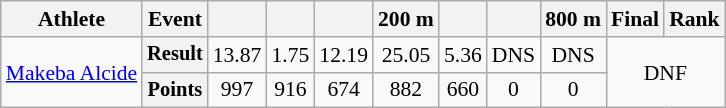<table class="wikitable" style="font-size:90%">
<tr>
<th>Athlete</th>
<th>Event</th>
<th></th>
<th></th>
<th></th>
<th>200 m</th>
<th></th>
<th></th>
<th>800 m</th>
<th>Final</th>
<th>Rank</th>
</tr>
<tr align=center>
<td rowspan=2 align=left><a href='#'>Makeba Alcide</a></td>
<th style="font-size:95%">Result</th>
<td>13.87</td>
<td>1.75</td>
<td>12.19</td>
<td>25.05</td>
<td>5.36</td>
<td>DNS</td>
<td>DNS</td>
<td rowspan=2 colspan=2>DNF</td>
</tr>
<tr align=center>
<th style="font-size:95%">Points</th>
<td>997</td>
<td>916</td>
<td>674</td>
<td>882</td>
<td>660</td>
<td>0</td>
<td>0</td>
</tr>
</table>
